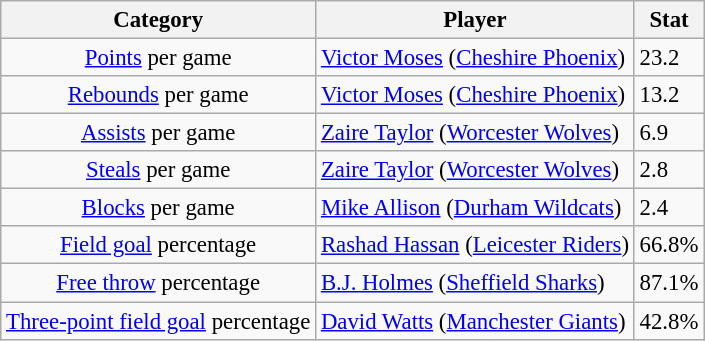<table class="wikitable" style="font-size:95%">
<tr>
<th>Category</th>
<th>Player</th>
<th>Stat</th>
</tr>
<tr --->
<td style="text-align:center"><a href='#'>Points</a> per game</td>
<td> <a href='#'>Victor Moses</a> (<a href='#'>Cheshire Phoenix</a>)</td>
<td>23.2</td>
</tr>
<tr>
<td style="text-align:center"><a href='#'>Rebounds</a> per game</td>
<td> <a href='#'>Victor Moses</a> (<a href='#'>Cheshire Phoenix</a>)</td>
<td>13.2</td>
</tr>
<tr>
<td style="text-align:center"><a href='#'>Assists</a> per game</td>
<td> <a href='#'>Zaire Taylor</a> (<a href='#'>Worcester Wolves</a>)</td>
<td>6.9</td>
</tr>
<tr>
<td style="text-align:center"><a href='#'>Steals</a> per game</td>
<td> <a href='#'>Zaire Taylor</a> (<a href='#'>Worcester Wolves</a>)</td>
<td>2.8</td>
</tr>
<tr>
<td style="text-align:center"><a href='#'>Blocks</a> per game</td>
<td> <a href='#'>Mike Allison</a> (<a href='#'>Durham Wildcats</a>)</td>
<td>2.4</td>
</tr>
<tr>
<td style="text-align:center"><a href='#'>Field goal</a> percentage</td>
<td> <a href='#'>Rashad Hassan</a> (<a href='#'>Leicester Riders</a>)</td>
<td>66.8%</td>
</tr>
<tr>
<td style="text-align:center"><a href='#'>Free throw</a> percentage</td>
<td> <a href='#'>B.J. Holmes</a> (<a href='#'>Sheffield Sharks</a>)</td>
<td>87.1%</td>
</tr>
<tr>
<td style="text-align:center"><a href='#'>Three-point field goal</a> percentage</td>
<td> <a href='#'>David Watts</a> (<a href='#'>Manchester Giants</a>)</td>
<td>42.8%</td>
</tr>
</table>
